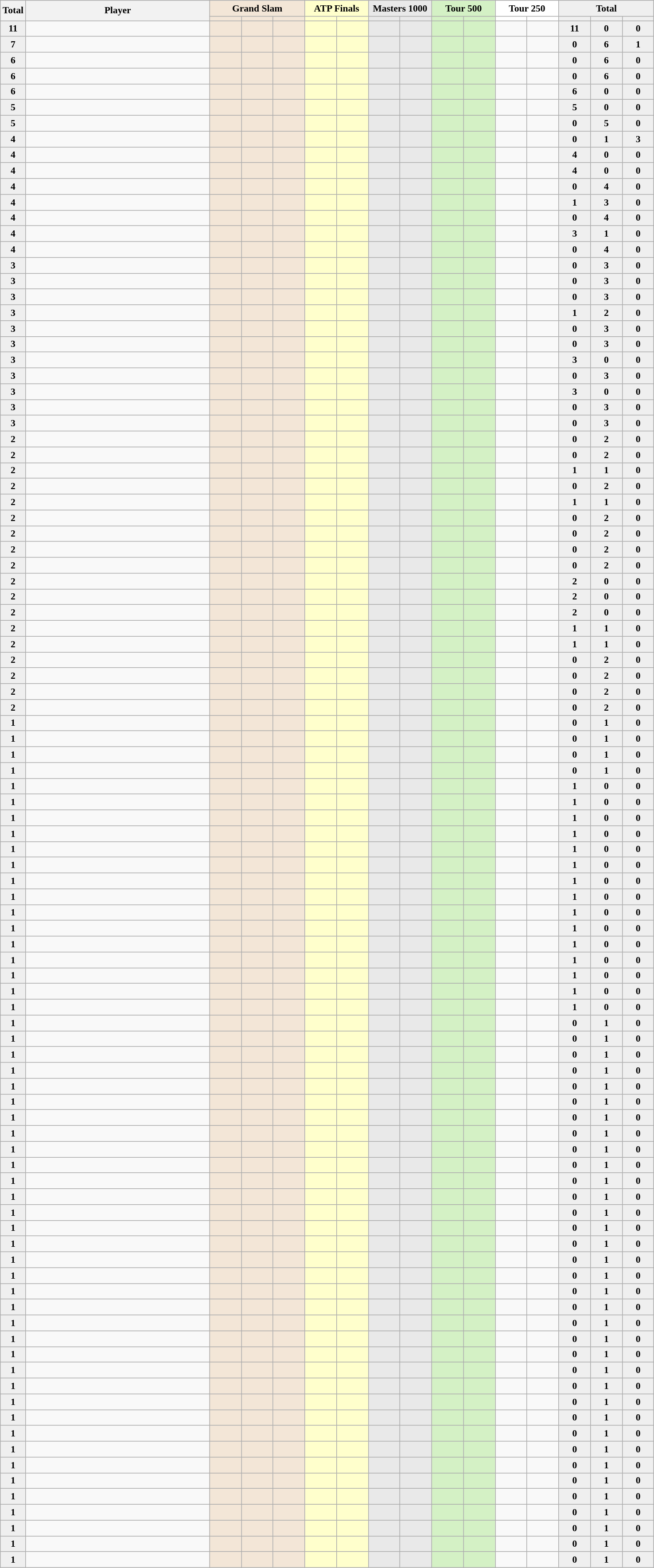<table class="wikitable collapsible sortable" style="font-size:90%">
<tr>
<th style="width:30px;" rowspan="2">Total</th>
<th style="width:270px;" rowspan="2">Player</th>
<th style="background-color:#f3e6d7;" colspan="3">Grand Slam</th>
<th style="background-color:#ffffcc;" colspan="2">ATP Finals</th>
<th style="background-color:#e9e9e9;" colspan="2">Masters 1000</th>
<th style="background-color:#d4f1c5;" colspan="2">Tour 500</th>
<th style="background-color:#ffffff;" colspan="2">Tour 250</th>
<th style="background-color:#efefef;" colspan="3">Total</th>
</tr>
<tr>
<th style="width:41px; background-color:#f3e6d7;"></th>
<th style="width:41px; background-color:#f3e6d7;"></th>
<th style="width:41px; background-color:#f3e6d7;"></th>
<th style="width:41px; background-color:#ffffcc;"></th>
<th style="width:41px; background-color:#ffffcc;"></th>
<th style="width:41px; background-color:#e9e9e9;"></th>
<th style="width:41px; background-color:#e9e9e9;"></th>
<th style="width:41px; background-color:#d4f1c5;"></th>
<th style="width:41px; background-color:#d4f1c5;"></th>
<th style="width:41px; background-color:#ffffff;"></th>
<th style="width:41px; background-color:#ffffff;"></th>
<th style="width:41px; background-color:#efefef;"></th>
<th style="width:41px; background-color:#efefef;"></th>
<th style="width:41px; background-color:#efefef;"></th>
</tr>
<tr align="center">
<td style="background:#efefef;"><strong>11</strong></td>
<td align="left"></td>
<td style="background:#F3E6D7;">  </td>
<td style="background:#F3E6D7;"></td>
<td style="background:#F3E6D7;"></td>
<td style="background:#ffc;"></td>
<td style="background:#ffc;"></td>
<td style="background:#E9E9E9;">     </td>
<td style="background:#E9E9E9;"></td>
<td style="background:#D4F1C5;"></td>
<td style="background:#D4F1C5;"></td>
<td></td>
<td></td>
<td style="background:#efefef;"><strong>11 </strong></td>
<td style="background:#efefef;"><strong>0 </strong></td>
<td style="background:#efefef;"><strong>0</strong></td>
</tr>
<tr align="center">
<td style="background:#efefef;"><strong>7</strong></td>
<td align="left"></td>
<td style="background:#F3E6D7;"></td>
<td style="background:#F3E6D7;"></td>
<td style="background:#F3E6D7;"></td>
<td style="background:#ffc;"></td>
<td style="background:#ffc;"></td>
<td style="background:#E9E9E9;"></td>
<td style="background:#E9E9E9;">  </td>
<td style="background:#D4F1C5;"></td>
<td style="background:#D4F1C5;"></td>
<td></td>
<td> </td>
<td style="background:#efefef;"><strong>0 </strong></td>
<td style="background:#efefef;"><strong>6 </strong></td>
<td style="background:#efefef;"><strong>1</strong></td>
</tr>
<tr align="center">
<td style="background:#efefef;"><strong>6</strong></td>
<td align="left"></td>
<td style="background:#F3E6D7;"></td>
<td style="background:#F3E6D7;"></td>
<td style="background:#F3E6D7;"></td>
<td style="background:#ffc;"></td>
<td style="background:#ffc;"></td>
<td style="background:#E9E9E9;"></td>
<td style="background:#E9E9E9;"> </td>
<td style="background:#D4F1C5;"></td>
<td style="background:#D4F1C5;">  </td>
<td></td>
<td></td>
<td style="background:#efefef;"><strong>0 </strong></td>
<td style="background:#efefef;"><strong>6 </strong></td>
<td style="background:#efefef;"><strong>0</strong></td>
</tr>
<tr align="center">
<td style="background:#efefef;"><strong>6</strong></td>
<td align="left"></td>
<td style="background:#F3E6D7;"></td>
<td style="background:#F3E6D7;"></td>
<td style="background:#F3E6D7;"></td>
<td style="background:#ffc;"></td>
<td style="background:#ffc;"></td>
<td style="background:#E9E9E9;"></td>
<td style="background:#E9E9E9;">  </td>
<td style="background:#D4F1C5;"></td>
<td style="background:#D4F1C5;"></td>
<td></td>
<td> </td>
<td style="background:#efefef;"><strong>0 </strong></td>
<td style="background:#efefef;"><strong>6 </strong></td>
<td style="background:#efefef;"><strong>0</strong></td>
</tr>
<tr align="center">
<td style="background:#efefef;"><strong>6</strong></td>
<td align="left"></td>
<td style="background:#F3E6D7;"></td>
<td style="background:#F3E6D7;"></td>
<td style="background:#F3E6D7;"></td>
<td style="background:#ffc;"></td>
<td style="background:#ffc;"></td>
<td style="background:#E9E9E9;"></td>
<td style="background:#E9E9E9;"></td>
<td style="background:#D4F1C5;"> </td>
<td style="background:#D4F1C5;"></td>
<td></td>
<td></td>
<td style="background:#efefef;"><strong>6 </strong></td>
<td style="background:#efefef;"><strong>0 </strong></td>
<td style="background:#efefef;"><strong>0</strong></td>
</tr>
<tr align="center">
<td style="background:#efefef;"><strong>5</strong></td>
<td align="left"></td>
<td style="background:#F3E6D7;"></td>
<td style="background:#F3E6D7;"></td>
<td style="background:#F3E6D7;"></td>
<td style="background:#ffc;"></td>
<td style="background:#ffc;"></td>
<td style="background:#E9E9E9;"></td>
<td style="background:#E9E9E9;"></td>
<td style="background:#D4F1C5;">  </td>
<td style="background:#D4F1C5;"></td>
<td> </td>
<td></td>
<td style="background:#efefef;"><strong>5 </strong></td>
<td style="background:#efefef;"><strong>0 </strong></td>
<td style="background:#efefef;"><strong>0</strong></td>
</tr>
<tr align="center">
<td style="background:#efefef;"><strong>5</strong></td>
<td align="left"></td>
<td style="background:#F3E6D7;"></td>
<td style="background:#F3E6D7;"></td>
<td style="background:#F3E6D7;"></td>
<td style="background:#ffc;"></td>
<td style="background:#ffc;"></td>
<td style="background:#E9E9E9;"></td>
<td style="background:#E9E9E9;"></td>
<td style="background:#D4F1C5;"></td>
<td style="background:#D4F1C5;"></td>
<td></td>
<td>   </td>
<td style="background:#efefef;"><strong>0 </strong></td>
<td style="background:#efefef;"><strong>5 </strong></td>
<td style="background:#efefef;"><strong>0</strong></td>
</tr>
<tr align="center">
<td style="background:#efefef;"><strong>4</strong></td>
<td align="left"></td>
<td style="background:#F3E6D7;"></td>
<td style="background:#F3E6D7;"></td>
<td style="background:#F3E6D7;">  </td>
<td style="background:#ffc;"></td>
<td style="background:#ffc;"></td>
<td style="background:#E9E9E9;"></td>
<td style="background:#E9E9E9;"></td>
<td style="background:#D4F1C5;"></td>
<td style="background:#D4F1C5;"></td>
<td></td>
<td></td>
<td style="background:#efefef;"><strong>0 </strong></td>
<td style="background:#efefef;"><strong>1 </strong></td>
<td style="background:#efefef;"><strong>3</strong></td>
</tr>
<tr align="center">
<td style="background:#efefef;"><strong>4</strong></td>
<td align="left"></td>
<td style="background:#F3E6D7;"></td>
<td style="background:#F3E6D7;"></td>
<td style="background:#F3E6D7;"></td>
<td style="background:#ffc;"></td>
<td style="background:#ffc;"></td>
<td style="background:#E9E9E9;"></td>
<td style="background:#E9E9E9;"></td>
<td style="background:#D4F1C5;"> </td>
<td style="background:#D4F1C5;"></td>
<td></td>
<td></td>
<td style="background:#efefef;"><strong>4 </strong></td>
<td style="background:#efefef;"><strong>0 </strong></td>
<td style="background:#efefef;"><strong>0</strong></td>
</tr>
<tr align="center">
<td style="background:#efefef;"><strong>4</strong></td>
<td align="left"></td>
<td style="background:#F3E6D7;"></td>
<td style="background:#F3E6D7;"></td>
<td style="background:#F3E6D7;"></td>
<td style="background:#ffc;"></td>
<td style="background:#ffc;"></td>
<td style="background:#E9E9E9;"></td>
<td style="background:#E9E9E9;"></td>
<td style="background:#D4F1C5;"></td>
<td style="background:#D4F1C5;"></td>
<td></td>
<td></td>
<td style="background:#efefef;"><strong>4 </strong></td>
<td style="background:#efefef;"><strong>0 </strong></td>
<td style="background:#efefef;"><strong>0</strong></td>
</tr>
<tr align="center">
<td style="background:#efefef;"><strong>4</strong></td>
<td align="left"></td>
<td style="background:#F3E6D7;"></td>
<td style="background:#F3E6D7;"></td>
<td style="background:#F3E6D7;"></td>
<td style="background:#ffc;"></td>
<td style="background:#ffc;"></td>
<td style="background:#E9E9E9;"></td>
<td style="background:#E9E9E9;"></td>
<td style="background:#D4F1C5;"></td>
<td style="background:#D4F1C5;">  </td>
<td></td>
<td></td>
<td style="background:#efefef;"><strong>0 </strong></td>
<td style="background:#efefef;"><strong>4 </strong></td>
<td style="background:#efefef;"><strong>0</strong></td>
</tr>
<tr align="center">
<td style="background:#efefef;"><strong>4</strong></td>
<td align="left"></td>
<td style="background:#F3E6D7;"></td>
<td style="background:#F3E6D7;"></td>
<td style="background:#F3E6D7;"></td>
<td style="background:#ffc;"></td>
<td style="background:#ffc;"></td>
<td style="background:#E9E9E9;"></td>
<td style="background:#E9E9E9;"> </td>
<td style="background:#D4F1C5;"></td>
<td style="background:#D4F1C5;"> </td>
<td></td>
<td></td>
<td style="background:#efefef;"><strong>1 </strong></td>
<td style="background:#efefef;"><strong>3 </strong></td>
<td style="background:#efefef;"><strong>0</strong></td>
</tr>
<tr align="center">
<td style="background:#efefef;"><strong>4</strong></td>
<td align="left"></td>
<td style="background:#F3E6D7;"></td>
<td style="background:#F3E6D7;"></td>
<td style="background:#F3E6D7;"></td>
<td style="background:#ffc;"></td>
<td style="background:#ffc;"></td>
<td style="background:#E9E9E9;"></td>
<td style="background:#E9E9E9;"></td>
<td style="background:#D4F1C5;"></td>
<td style="background:#D4F1C5;"></td>
<td></td>
<td> </td>
<td style="background:#efefef;"><strong>0 </strong></td>
<td style="background:#efefef;"><strong>4 </strong></td>
<td style="background:#efefef;"><strong>0</strong></td>
</tr>
<tr align="center">
<td style="background:#efefef;"><strong>4</strong></td>
<td align="left"></td>
<td style="background:#F3E6D7;"></td>
<td style="background:#F3E6D7;"></td>
<td style="background:#F3E6D7;"></td>
<td style="background:#ffc;"></td>
<td style="background:#ffc;"></td>
<td style="background:#E9E9E9;"></td>
<td style="background:#E9E9E9;"></td>
<td style="background:#D4F1C5;"></td>
<td style="background:#D4F1C5;"></td>
<td> </td>
<td></td>
<td style="background:#efefef;"><strong>3 </strong></td>
<td style="background:#efefef;"><strong>1 </strong></td>
<td style="background:#efefef;"><strong>0</strong></td>
</tr>
<tr align="center">
<td style="background:#efefef;"><strong>4</strong></td>
<td align="left"></td>
<td style="background:#F3E6D7;"></td>
<td style="background:#F3E6D7;"></td>
<td style="background:#F3E6D7;"></td>
<td style="background:#ffc;"></td>
<td style="background:#ffc;"></td>
<td style="background:#E9E9E9;"></td>
<td style="background:#E9E9E9;"></td>
<td style="background:#D4F1C5;"></td>
<td style="background:#D4F1C5;"></td>
<td></td>
<td>  </td>
<td style="background:#efefef;"><strong>0 </strong></td>
<td style="background:#efefef;"><strong>4 </strong></td>
<td style="background:#efefef;"><strong>0</strong></td>
</tr>
<tr align="center">
<td style="background:#efefef;"><strong>3</strong></td>
<td align="left"></td>
<td style="background:#F3E6D7;"></td>
<td style="background:#F3E6D7;"></td>
<td style="background:#F3E6D7;"></td>
<td style="background:#ffc;"></td>
<td style="background:#ffc;"></td>
<td style="background:#E9E9E9;"></td>
<td style="background:#E9E9E9;"></td>
<td style="background:#D4F1C5;"></td>
<td style="background:#D4F1C5;"></td>
<td></td>
<td></td>
<td style="background:#efefef;"><strong>0 </strong></td>
<td style="background:#efefef;"><strong>3 </strong></td>
<td style="background:#efefef;"><strong>0</strong></td>
</tr>
<tr align="center">
<td style="background:#efefef;"><strong>3</strong></td>
<td align="left"></td>
<td style="background:#F3E6D7;"></td>
<td style="background:#F3E6D7;"></td>
<td style="background:#F3E6D7;"></td>
<td style="background:#ffc;"></td>
<td style="background:#ffc;"></td>
<td style="background:#E9E9E9;"></td>
<td style="background:#E9E9E9;"></td>
<td style="background:#D4F1C5;"></td>
<td style="background:#D4F1C5;"></td>
<td></td>
<td></td>
<td style="background:#efefef;"><strong>0 </strong></td>
<td style="background:#efefef;"><strong>3 </strong></td>
<td style="background:#efefef;"><strong>0</strong></td>
</tr>
<tr align="center">
<td style="background:#efefef;"><strong>3</strong></td>
<td align="left"></td>
<td style="background:#F3E6D7;"></td>
<td style="background:#F3E6D7;"></td>
<td style="background:#F3E6D7;"></td>
<td style="background:#ffc;"></td>
<td style="background:#ffc;"></td>
<td style="background:#E9E9E9;"></td>
<td style="background:#E9E9E9;"></td>
<td style="background:#D4F1C5;"></td>
<td style="background:#D4F1C5;"></td>
<td></td>
<td></td>
<td style="background:#efefef;"><strong>0 </strong></td>
<td style="background:#efefef;"><strong>3 </strong></td>
<td style="background:#efefef;"><strong>0</strong></td>
</tr>
<tr align="center">
<td style="background:#efefef;"><strong>3</strong></td>
<td align="left"></td>
<td style="background:#F3E6D7;"></td>
<td style="background:#F3E6D7;"></td>
<td style="background:#F3E6D7;"></td>
<td style="background:#ffc;"></td>
<td style="background:#ffc;"></td>
<td style="background:#E9E9E9;"></td>
<td style="background:#E9E9E9;"></td>
<td style="background:#D4F1C5;"></td>
<td style="background:#D4F1C5;"></td>
<td></td>
<td></td>
<td style="background:#efefef;"><strong>1 </strong></td>
<td style="background:#efefef;"><strong>2 </strong></td>
<td style="background:#efefef;"><strong>0</strong></td>
</tr>
<tr align="center">
<td style="background:#efefef;"><strong>3</strong></td>
<td align="left"></td>
<td style="background:#F3E6D7;"></td>
<td style="background:#F3E6D7;"></td>
<td style="background:#F3E6D7;"></td>
<td style="background:#ffc;"></td>
<td style="background:#ffc;"></td>
<td style="background:#E9E9E9;"></td>
<td style="background:#E9E9E9;"></td>
<td style="background:#D4F1C5;"></td>
<td style="background:#D4F1C5;"></td>
<td></td>
<td></td>
<td style="background:#efefef;"><strong>0 </strong></td>
<td style="background:#efefef;"><strong>3 </strong></td>
<td style="background:#efefef;"><strong>0</strong></td>
</tr>
<tr align="center">
<td style="background:#efefef;"><strong>3</strong></td>
<td align="left"></td>
<td style="background:#F3E6D7;"></td>
<td style="background:#F3E6D7;"></td>
<td style="background:#F3E6D7;"></td>
<td style="background:#ffc;"></td>
<td style="background:#ffc;"></td>
<td style="background:#E9E9E9;"></td>
<td style="background:#E9E9E9;"></td>
<td style="background:#D4F1C5;"></td>
<td style="background:#D4F1C5;"></td>
<td></td>
<td> </td>
<td style="background:#efefef;"><strong>0 </strong></td>
<td style="background:#efefef;"><strong>3 </strong></td>
<td style="background:#efefef;"><strong>0</strong></td>
</tr>
<tr align="center">
<td style="background:#efefef;"><strong>3</strong></td>
<td align="left"></td>
<td style="background:#F3E6D7;"></td>
<td style="background:#F3E6D7;"></td>
<td style="background:#F3E6D7;"></td>
<td style="background:#ffc;"></td>
<td style="background:#ffc;"></td>
<td style="background:#E9E9E9;"></td>
<td style="background:#E9E9E9;"></td>
<td style="background:#D4F1C5;"> </td>
<td style="background:#D4F1C5;"></td>
<td></td>
<td></td>
<td style="background:#efefef;"><strong>3 </strong></td>
<td style="background:#efefef;"><strong>0 </strong></td>
<td style="background:#efefef;"><strong>0</strong></td>
</tr>
<tr align="center">
<td style="background:#efefef;"><strong>3</strong></td>
<td align="left"></td>
<td style="background:#F3E6D7;"></td>
<td style="background:#F3E6D7;"></td>
<td style="background:#F3E6D7;"></td>
<td style="background:#ffc;"></td>
<td style="background:#ffc;"></td>
<td style="background:#E9E9E9;"></td>
<td style="background:#E9E9E9;"></td>
<td style="background:#D4F1C5;"></td>
<td style="background:#D4F1C5;"></td>
<td></td>
<td> </td>
<td style="background:#efefef;"><strong>0 </strong></td>
<td style="background:#efefef;"><strong>3 </strong></td>
<td style="background:#efefef;"><strong>0</strong></td>
</tr>
<tr align="center">
<td style="background:#efefef;"><strong>3</strong></td>
<td align="left"></td>
<td style="background:#F3E6D7;"></td>
<td style="background:#F3E6D7;"></td>
<td style="background:#F3E6D7;"></td>
<td style="background:#ffc;"></td>
<td style="background:#ffc;"></td>
<td style="background:#E9E9E9;"></td>
<td style="background:#E9E9E9;"></td>
<td style="background:#D4F1C5;"></td>
<td style="background:#D4F1C5;"></td>
<td>  </td>
<td></td>
<td style="background:#efefef;"><strong>3 </strong></td>
<td style="background:#efefef;"><strong>0 </strong></td>
<td style="background:#efefef;"><strong>0</strong></td>
</tr>
<tr align="center">
<td style="background:#efefef;"><strong>3</strong></td>
<td align="left"></td>
<td style="background:#F3E6D7;"></td>
<td style="background:#F3E6D7;"></td>
<td style="background:#F3E6D7;"></td>
<td style="background:#ffc;"></td>
<td style="background:#ffc;"></td>
<td style="background:#E9E9E9;"></td>
<td style="background:#E9E9E9;"></td>
<td style="background:#D4F1C5;"></td>
<td style="background:#D4F1C5;"></td>
<td></td>
<td>  </td>
<td style="background:#efefef;"><strong>0 </strong></td>
<td style="background:#efefef;"><strong>3 </strong></td>
<td style="background:#efefef;"><strong>0</strong></td>
</tr>
<tr align="center">
<td style="background:#efefef;"><strong>3</strong></td>
<td align="left"></td>
<td style="background:#F3E6D7;"></td>
<td style="background:#F3E6D7;"></td>
<td style="background:#F3E6D7;"></td>
<td style="background:#ffc;"></td>
<td style="background:#ffc;"></td>
<td style="background:#E9E9E9;"></td>
<td style="background:#E9E9E9;"></td>
<td style="background:#D4F1C5;"></td>
<td style="background:#D4F1C5;"></td>
<td></td>
<td>  </td>
<td style="background:#efefef;"><strong>0 </strong></td>
<td style="background:#efefef;"><strong>3 </strong></td>
<td style="background:#efefef;"><strong>0</strong></td>
</tr>
<tr align="center">
<td style="background:#efefef;"><strong>2</strong></td>
<td align="left"></td>
<td style="background:#F3E6D7;"></td>
<td style="background:#F3E6D7;"></td>
<td style="background:#F3E6D7;"></td>
<td style="background:#ffc;"></td>
<td style="background:#ffc;"></td>
<td style="background:#E9E9E9;"></td>
<td style="background:#E9E9E9;"></td>
<td style="background:#D4F1C5;"></td>
<td style="background:#D4F1C5;"></td>
<td></td>
<td></td>
<td style="background:#efefef;"><strong>0 </strong></td>
<td style="background:#efefef;"><strong>2 </strong></td>
<td style="background:#efefef;"><strong>0</strong></td>
</tr>
<tr align="center">
<td style="background:#efefef;"><strong>2</strong></td>
<td align="left"></td>
<td style="background:#F3E6D7;"></td>
<td style="background:#F3E6D7;"></td>
<td style="background:#F3E6D7;"></td>
<td style="background:#ffc;"></td>
<td style="background:#ffc;"></td>
<td style="background:#E9E9E9;"></td>
<td style="background:#E9E9E9;"> </td>
<td style="background:#D4F1C5;"></td>
<td style="background:#D4F1C5;"> </td>
<td></td>
<td></td>
<td style="background:#efefef;"><strong>0 </strong></td>
<td style="background:#efefef;"><strong>2 </strong></td>
<td style="background:#efefef;"><strong>0</strong></td>
</tr>
<tr align="center">
<td style="background:#efefef;"><strong>2</strong></td>
<td align="left"></td>
<td style="background:#F3E6D7;"></td>
<td style="background:#F3E6D7;"></td>
<td style="background:#F3E6D7;"></td>
<td style="background:#ffc;"></td>
<td style="background:#ffc;"></td>
<td style="background:#E9E9E9;"></td>
<td style="background:#E9E9E9;"></td>
<td style="background:#D4F1C5;"></td>
<td style="background:#D4F1C5;"></td>
<td></td>
<td></td>
<td style="background:#efefef;"><strong>1 </strong></td>
<td style="background:#efefef;"><strong>1 </strong></td>
<td style="background:#efefef;"><strong>0</strong></td>
</tr>
<tr align="center">
<td style="background:#efefef;"><strong>2</strong></td>
<td align="left"></td>
<td style="background:#F3E6D7;"></td>
<td style="background:#F3E6D7;"></td>
<td style="background:#F3E6D7;"></td>
<td style="background:#ffc;"></td>
<td style="background:#ffc;"></td>
<td style="background:#E9E9E9;"></td>
<td style="background:#E9E9E9;"> </td>
<td style="background:#D4F1C5;"></td>
<td style="background:#D4F1C5;"></td>
<td></td>
<td></td>
<td style="background:#efefef;"><strong>0 </strong></td>
<td style="background:#efefef;"><strong>2 </strong></td>
<td style="background:#efefef;"><strong>0</strong></td>
</tr>
<tr align="center">
<td style="background:#efefef;"><strong>2</strong></td>
<td align="left"></td>
<td style="background:#F3E6D7;"></td>
<td style="background:#F3E6D7;"></td>
<td style="background:#F3E6D7;"></td>
<td style="background:#ffc;"></td>
<td style="background:#ffc;"></td>
<td style="background:#E9E9E9;"></td>
<td style="background:#E9E9E9;"></td>
<td style="background:#D4F1C5;"></td>
<td style="background:#D4F1C5;"></td>
<td></td>
<td></td>
<td style="background:#efefef;"><strong>1 </strong></td>
<td style="background:#efefef;"><strong>1 </strong></td>
<td style="background:#efefef;"><strong>0</strong></td>
</tr>
<tr align="center">
<td style="background:#efefef;"><strong>2</strong></td>
<td align="left"></td>
<td style="background:#F3E6D7;"></td>
<td style="background:#F3E6D7;"></td>
<td style="background:#F3E6D7;"></td>
<td style="background:#ffc;"></td>
<td style="background:#ffc;"></td>
<td style="background:#E9E9E9;"></td>
<td style="background:#E9E9E9;"></td>
<td style="background:#D4F1C5;"></td>
<td style="background:#D4F1C5;"></td>
<td></td>
<td></td>
<td style="background:#efefef;"><strong>0 </strong></td>
<td style="background:#efefef;"><strong>2 </strong></td>
<td style="background:#efefef;"><strong>0</strong></td>
</tr>
<tr align="center">
<td style="background:#efefef;"><strong>2</strong></td>
<td align="left"></td>
<td style="background:#F3E6D7;"></td>
<td style="background:#F3E6D7;"></td>
<td style="background:#F3E6D7;"></td>
<td style="background:#ffc;"></td>
<td style="background:#ffc;"></td>
<td style="background:#E9E9E9;"></td>
<td style="background:#E9E9E9;"></td>
<td style="background:#D4F1C5;"></td>
<td style="background:#D4F1C5;"></td>
<td></td>
<td></td>
<td style="background:#efefef;"><strong>0 </strong></td>
<td style="background:#efefef;"><strong>2 </strong></td>
<td style="background:#efefef;"><strong>0</strong></td>
</tr>
<tr align="center">
<td style="background:#efefef;"><strong>2</strong></td>
<td align="left"></td>
<td style="background:#F3E6D7;"></td>
<td style="background:#F3E6D7;"></td>
<td style="background:#F3E6D7;"></td>
<td style="background:#ffc;"></td>
<td style="background:#ffc;"></td>
<td style="background:#E9E9E9;"></td>
<td style="background:#E9E9E9;"></td>
<td style="background:#D4F1C5;"></td>
<td style="background:#D4F1C5;"></td>
<td></td>
<td></td>
<td style="background:#efefef;"><strong>0 </strong></td>
<td style="background:#efefef;"><strong>2 </strong></td>
<td style="background:#efefef;"><strong>0</strong></td>
</tr>
<tr align="center">
<td style="background:#efefef;"><strong>2</strong></td>
<td align="left"></td>
<td style="background:#F3E6D7;"></td>
<td style="background:#F3E6D7;"></td>
<td style="background:#F3E6D7;"></td>
<td style="background:#ffc;"></td>
<td style="background:#ffc;"></td>
<td style="background:#E9E9E9;"></td>
<td style="background:#E9E9E9;"></td>
<td style="background:#D4F1C5;"></td>
<td style="background:#D4F1C5;"></td>
<td></td>
<td></td>
<td style="background:#efefef;"><strong>0 </strong></td>
<td style="background:#efefef;"><strong>2 </strong></td>
<td style="background:#efefef;"><strong>0</strong></td>
</tr>
<tr align="center">
<td style="background:#efefef;"><strong>2</strong></td>
<td align="left"></td>
<td style="background:#F3E6D7;"></td>
<td style="background:#F3E6D7;"></td>
<td style="background:#F3E6D7;"></td>
<td style="background:#ffc;"></td>
<td style="background:#ffc;"></td>
<td style="background:#E9E9E9;"></td>
<td style="background:#E9E9E9;"></td>
<td style="background:#D4F1C5;"></td>
<td style="background:#D4F1C5;"></td>
<td> </td>
<td></td>
<td style="background:#efefef;"><strong>2 </strong></td>
<td style="background:#efefef;"><strong>0 </strong></td>
<td style="background:#efefef;"><strong>0</strong></td>
</tr>
<tr align="center">
<td style="background:#efefef;"><strong>2</strong></td>
<td align="left"></td>
<td style="background:#F3E6D7;"></td>
<td style="background:#F3E6D7;"></td>
<td style="background:#F3E6D7;"></td>
<td style="background:#ffc;"></td>
<td style="background:#ffc;"></td>
<td style="background:#E9E9E9;"></td>
<td style="background:#E9E9E9;"></td>
<td style="background:#D4F1C5;"></td>
<td style="background:#D4F1C5;"></td>
<td></td>
<td></td>
<td style="background:#efefef;"><strong>2 </strong></td>
<td style="background:#efefef;"><strong>0 </strong></td>
<td style="background:#efefef;"><strong>0</strong></td>
</tr>
<tr align="center">
<td style="background:#efefef;"><strong>2</strong></td>
<td align="left"></td>
<td style="background:#F3E6D7;"></td>
<td style="background:#F3E6D7;"></td>
<td style="background:#F3E6D7;"></td>
<td style="background:#ffc;"></td>
<td style="background:#ffc;"></td>
<td style="background:#E9E9E9;"></td>
<td style="background:#E9E9E9;"></td>
<td style="background:#D4F1C5;"></td>
<td style="background:#D4F1C5;"></td>
<td> </td>
<td></td>
<td style="background:#efefef;"><strong>2 </strong></td>
<td style="background:#efefef;"><strong>0 </strong></td>
<td style="background:#efefef;"><strong>0</strong></td>
</tr>
<tr align="center">
<td style="background:#efefef;"><strong>2</strong></td>
<td align="left"></td>
<td style="background:#F3E6D7;"></td>
<td style="background:#F3E6D7;"></td>
<td style="background:#F3E6D7;"></td>
<td style="background:#ffc;"></td>
<td style="background:#ffc;"></td>
<td style="background:#E9E9E9;"></td>
<td style="background:#E9E9E9;"></td>
<td style="background:#D4F1C5;"></td>
<td style="background:#D4F1C5;"></td>
<td></td>
<td></td>
<td style="background:#efefef;"><strong>1 </strong></td>
<td style="background:#efefef;"><strong>1 </strong></td>
<td style="background:#efefef;"><strong>0</strong></td>
</tr>
<tr align="center">
<td style="background:#efefef;"><strong>2</strong></td>
<td align="left"></td>
<td style="background:#F3E6D7;"></td>
<td style="background:#F3E6D7;"></td>
<td style="background:#F3E6D7;"></td>
<td style="background:#ffc;"></td>
<td style="background:#ffc;"></td>
<td style="background:#E9E9E9;"></td>
<td style="background:#E9E9E9;"></td>
<td style="background:#D4F1C5;"></td>
<td style="background:#D4F1C5;"></td>
<td></td>
<td></td>
<td style="background:#efefef;"><strong>1 </strong></td>
<td style="background:#efefef;"><strong>1 </strong></td>
<td style="background:#efefef;"><strong>0</strong></td>
</tr>
<tr align="center">
<td style="background:#efefef;"><strong>2</strong></td>
<td align="left"></td>
<td style="background:#F3E6D7;"></td>
<td style="background:#F3E6D7;"></td>
<td style="background:#F3E6D7;"></td>
<td style="background:#ffc;"></td>
<td style="background:#ffc;"></td>
<td style="background:#E9E9E9;"></td>
<td style="background:#E9E9E9;"></td>
<td style="background:#D4F1C5;"></td>
<td style="background:#D4F1C5;"></td>
<td></td>
<td> </td>
<td style="background:#efefef;"><strong>0 </strong></td>
<td style="background:#efefef;"><strong>2 </strong></td>
<td style="background:#efefef;"><strong>0</strong></td>
</tr>
<tr align="center">
<td style="background:#efefef;"><strong>2</strong></td>
<td align="left"></td>
<td style="background:#F3E6D7;"></td>
<td style="background:#F3E6D7;"></td>
<td style="background:#F3E6D7;"></td>
<td style="background:#ffc;"></td>
<td style="background:#ffc;"></td>
<td style="background:#E9E9E9;"></td>
<td style="background:#E9E9E9;"></td>
<td style="background:#D4F1C5;"></td>
<td style="background:#D4F1C5;"></td>
<td></td>
<td> </td>
<td style="background:#efefef;"><strong>0 </strong></td>
<td style="background:#efefef;"><strong>2 </strong></td>
<td style="background:#efefef;"><strong>0</strong></td>
</tr>
<tr align="center">
<td style="background:#efefef;"><strong>2</strong></td>
<td align="left"></td>
<td style="background:#F3E6D7;"></td>
<td style="background:#F3E6D7;"></td>
<td style="background:#F3E6D7;"></td>
<td style="background:#ffc;"></td>
<td style="background:#ffc;"></td>
<td style="background:#E9E9E9;"></td>
<td style="background:#E9E9E9;"></td>
<td style="background:#D4F1C5;"></td>
<td style="background:#D4F1C5;"></td>
<td></td>
<td> </td>
<td style="background:#efefef;"><strong>0 </strong></td>
<td style="background:#efefef;"><strong>2 </strong></td>
<td style="background:#efefef;"><strong>0</strong></td>
</tr>
<tr align="center">
<td style="background:#efefef;"><strong>2</strong></td>
<td align="left"></td>
<td style="background:#F3E6D7;"></td>
<td style="background:#F3E6D7;"></td>
<td style="background:#F3E6D7;"></td>
<td style="background:#ffc;"></td>
<td style="background:#ffc;"></td>
<td style="background:#E9E9E9;"></td>
<td style="background:#E9E9E9;"></td>
<td style="background:#D4F1C5;"></td>
<td style="background:#D4F1C5;"></td>
<td></td>
<td> </td>
<td style="background:#efefef;"><strong>0 </strong></td>
<td style="background:#efefef;"><strong>2 </strong></td>
<td style="background:#efefef;"><strong>0</strong></td>
</tr>
<tr align="center">
<td style="background:#efefef;"><strong>1</strong></td>
<td align="left"></td>
<td style="background:#F3E6D7;"></td>
<td style="background:#F3E6D7;"></td>
<td style="background:#F3E6D7;"></td>
<td style="background:#ffc;"></td>
<td style="background:#ffc;"></td>
<td style="background:#E9E9E9;"></td>
<td style="background:#E9E9E9;"></td>
<td style="background:#D4F1C5;"></td>
<td style="background:#D4F1C5;"></td>
<td></td>
<td></td>
<td style="background:#efefef;"><strong>0 </strong></td>
<td style="background:#efefef;"><strong>1 </strong></td>
<td style="background:#efefef;"><strong>0</strong></td>
</tr>
<tr align="center">
<td style="background:#efefef;"><strong>1</strong></td>
<td align="left"></td>
<td style="background:#F3E6D7;"></td>
<td style="background:#F3E6D7;"></td>
<td style="background:#F3E6D7;"></td>
<td style="background:#ffc;"></td>
<td style="background:#ffc;"></td>
<td style="background:#E9E9E9;"></td>
<td style="background:#E9E9E9;"></td>
<td style="background:#D4F1C5;"></td>
<td style="background:#D4F1C5;"></td>
<td></td>
<td></td>
<td style="background:#efefef;"><strong>0 </strong></td>
<td style="background:#efefef;"><strong>1 </strong></td>
<td style="background:#efefef;"><strong>0</strong></td>
</tr>
<tr align="center">
<td style="background:#efefef;"><strong>1</strong></td>
<td align="left"></td>
<td style="background:#F3E6D7;"></td>
<td style="background:#F3E6D7;"></td>
<td style="background:#F3E6D7;"></td>
<td style="background:#ffc;"></td>
<td style="background:#ffc;"></td>
<td style="background:#E9E9E9;"></td>
<td style="background:#E9E9E9;"></td>
<td style="background:#D4F1C5;"></td>
<td style="background:#D4F1C5;"></td>
<td></td>
<td></td>
<td style="background:#efefef;"><strong>0 </strong></td>
<td style="background:#efefef;"><strong>1 </strong></td>
<td style="background:#efefef;"><strong>0</strong></td>
</tr>
<tr align="center">
<td style="background:#efefef;"><strong>1</strong></td>
<td align="left"></td>
<td style="background:#F3E6D7;"></td>
<td style="background:#F3E6D7;"></td>
<td style="background:#F3E6D7;"></td>
<td style="background:#ffc;"></td>
<td style="background:#ffc;"></td>
<td style="background:#E9E9E9;"></td>
<td style="background:#E9E9E9;"></td>
<td style="background:#D4F1C5;"></td>
<td style="background:#D4F1C5;"></td>
<td></td>
<td></td>
<td style="background:#efefef;"><strong>0 </strong></td>
<td style="background:#efefef;"><strong>1 </strong></td>
<td style="background:#efefef;"><strong>0</strong></td>
</tr>
<tr align="center">
<td style="background:#efefef;"><strong>1</strong></td>
<td align="left"></td>
<td style="background:#F3E6D7;"></td>
<td style="background:#F3E6D7;"></td>
<td style="background:#F3E6D7;"></td>
<td style="background:#ffc;"></td>
<td style="background:#ffc;"></td>
<td style="background:#E9E9E9;"></td>
<td style="background:#E9E9E9;"></td>
<td style="background:#D4F1C5;"></td>
<td style="background:#D4F1C5;"></td>
<td></td>
<td></td>
<td style="background:#efefef;"><strong>1 </strong></td>
<td style="background:#efefef;"><strong>0 </strong></td>
<td style="background:#efefef;"><strong>0</strong></td>
</tr>
<tr align="center">
<td style="background:#efefef;"><strong>1</strong></td>
<td align="left"></td>
<td style="background:#F3E6D7;"></td>
<td style="background:#F3E6D7;"></td>
<td style="background:#F3E6D7;"></td>
<td style="background:#ffc;"></td>
<td style="background:#ffc;"></td>
<td style="background:#E9E9E9;"></td>
<td style="background:#E9E9E9;"></td>
<td style="background:#D4F1C5;"></td>
<td style="background:#D4F1C5;"></td>
<td></td>
<td></td>
<td style="background:#efefef;"><strong>1 </strong></td>
<td style="background:#efefef;"><strong>0 </strong></td>
<td style="background:#efefef;"><strong>0</strong></td>
</tr>
<tr align="center">
<td style="background:#efefef;"><strong>1</strong></td>
<td align="left"></td>
<td style="background:#F3E6D7;"></td>
<td style="background:#F3E6D7;"></td>
<td style="background:#F3E6D7;"></td>
<td style="background:#ffc;"></td>
<td style="background:#ffc;"></td>
<td style="background:#E9E9E9;"></td>
<td style="background:#E9E9E9;"></td>
<td style="background:#D4F1C5;"></td>
<td style="background:#D4F1C5;"></td>
<td></td>
<td></td>
<td style="background:#efefef;"><strong>1 </strong></td>
<td style="background:#efefef;"><strong>0 </strong></td>
<td style="background:#efefef;"><strong>0</strong></td>
</tr>
<tr align="center">
<td style="background:#efefef;"><strong>1</strong></td>
<td align="left"></td>
<td style="background:#F3E6D7;"></td>
<td style="background:#F3E6D7;"></td>
<td style="background:#F3E6D7;"></td>
<td style="background:#ffc;"></td>
<td style="background:#ffc;"></td>
<td style="background:#E9E9E9;"></td>
<td style="background:#E9E9E9;"></td>
<td style="background:#D4F1C5;"></td>
<td style="background:#D4F1C5;"></td>
<td></td>
<td></td>
<td style="background:#efefef;"><strong>1 </strong></td>
<td style="background:#efefef;"><strong>0 </strong></td>
<td style="background:#efefef;"><strong>0</strong></td>
</tr>
<tr align="center">
<td style="background:#efefef;"><strong>1</strong></td>
<td align="left"></td>
<td style="background:#F3E6D7;"></td>
<td style="background:#F3E6D7;"></td>
<td style="background:#F3E6D7;"></td>
<td style="background:#ffc;"></td>
<td style="background:#ffc;"></td>
<td style="background:#E9E9E9;"></td>
<td style="background:#E9E9E9;"></td>
<td style="background:#D4F1C5;"></td>
<td style="background:#D4F1C5;"></td>
<td></td>
<td></td>
<td style="background:#efefef;"><strong>1 </strong></td>
<td style="background:#efefef;"><strong>0 </strong></td>
<td style="background:#efefef;"><strong>0</strong></td>
</tr>
<tr align="center">
<td style="background:#efefef;"><strong>1</strong></td>
<td align="left"></td>
<td style="background:#F3E6D7;"></td>
<td style="background:#F3E6D7;"></td>
<td style="background:#F3E6D7;"></td>
<td style="background:#ffc;"></td>
<td style="background:#ffc;"></td>
<td style="background:#E9E9E9;"></td>
<td style="background:#E9E9E9;"></td>
<td style="background:#D4F1C5;"></td>
<td style="background:#D4F1C5;"></td>
<td></td>
<td></td>
<td style="background:#efefef;"><strong>1 </strong></td>
<td style="background:#efefef;"><strong>0 </strong></td>
<td style="background:#efefef;"><strong>0</strong></td>
</tr>
<tr align="center">
<td style="background:#efefef;"><strong>1</strong></td>
<td align="left"></td>
<td style="background:#F3E6D7;"></td>
<td style="background:#F3E6D7;"></td>
<td style="background:#F3E6D7;"></td>
<td style="background:#ffc;"></td>
<td style="background:#ffc;"></td>
<td style="background:#E9E9E9;"></td>
<td style="background:#E9E9E9;"></td>
<td style="background:#D4F1C5;"></td>
<td style="background:#D4F1C5;"></td>
<td></td>
<td></td>
<td style="background:#efefef;"><strong>1 </strong></td>
<td style="background:#efefef;"><strong>0 </strong></td>
<td style="background:#efefef;"><strong>0</strong></td>
</tr>
<tr align="center">
<td style="background:#efefef;"><strong>1</strong></td>
<td align="left"></td>
<td style="background:#F3E6D7;"></td>
<td style="background:#F3E6D7;"></td>
<td style="background:#F3E6D7;"></td>
<td style="background:#ffc;"></td>
<td style="background:#ffc;"></td>
<td style="background:#E9E9E9;"></td>
<td style="background:#E9E9E9;"></td>
<td style="background:#D4F1C5;"></td>
<td style="background:#D4F1C5;"></td>
<td></td>
<td></td>
<td style="background:#efefef;"><strong>1 </strong></td>
<td style="background:#efefef;"><strong>0 </strong></td>
<td style="background:#efefef;"><strong>0</strong></td>
</tr>
<tr align="center">
<td style="background:#efefef;"><strong>1</strong></td>
<td align="left"></td>
<td style="background:#F3E6D7;"></td>
<td style="background:#F3E6D7;"></td>
<td style="background:#F3E6D7;"></td>
<td style="background:#ffc;"></td>
<td style="background:#ffc;"></td>
<td style="background:#E9E9E9;"></td>
<td style="background:#E9E9E9;"></td>
<td style="background:#D4F1C5;"></td>
<td style="background:#D4F1C5;"></td>
<td></td>
<td></td>
<td style="background:#efefef;"><strong>1 </strong></td>
<td style="background:#efefef;"><strong>0 </strong></td>
<td style="background:#efefef;"><strong>0</strong></td>
</tr>
<tr align="center">
<td style="background:#efefef;"><strong>1</strong></td>
<td align="left"></td>
<td style="background:#F3E6D7;"></td>
<td style="background:#F3E6D7;"></td>
<td style="background:#F3E6D7;"></td>
<td style="background:#ffc;"></td>
<td style="background:#ffc;"></td>
<td style="background:#E9E9E9;"></td>
<td style="background:#E9E9E9;"></td>
<td style="background:#D4F1C5;"></td>
<td style="background:#D4F1C5;"></td>
<td></td>
<td></td>
<td style="background:#efefef;"><strong>1 </strong></td>
<td style="background:#efefef;"><strong>0 </strong></td>
<td style="background:#efefef;"><strong>0</strong></td>
</tr>
<tr align="center">
<td style="background:#efefef;"><strong>1</strong></td>
<td align="left"></td>
<td style="background:#F3E6D7;"></td>
<td style="background:#F3E6D7;"></td>
<td style="background:#F3E6D7;"></td>
<td style="background:#ffc;"></td>
<td style="background:#ffc;"></td>
<td style="background:#E9E9E9;"></td>
<td style="background:#E9E9E9;"></td>
<td style="background:#D4F1C5;"></td>
<td style="background:#D4F1C5;"></td>
<td></td>
<td></td>
<td style="background:#efefef;"><strong>1 </strong></td>
<td style="background:#efefef;"><strong>0 </strong></td>
<td style="background:#efefef;"><strong>0</strong></td>
</tr>
<tr align="center">
<td style="background:#efefef;"><strong>1</strong></td>
<td align="left"></td>
<td style="background:#F3E6D7;"></td>
<td style="background:#F3E6D7;"></td>
<td style="background:#F3E6D7;"></td>
<td style="background:#ffc;"></td>
<td style="background:#ffc;"></td>
<td style="background:#E9E9E9;"></td>
<td style="background:#E9E9E9;"></td>
<td style="background:#D4F1C5;"></td>
<td style="background:#D4F1C5;"></td>
<td></td>
<td></td>
<td style="background:#efefef;"><strong>1 </strong></td>
<td style="background:#efefef;"><strong>0 </strong></td>
<td style="background:#efefef;"><strong>0</strong></td>
</tr>
<tr align="center">
<td style="background:#efefef;"><strong>1</strong></td>
<td align="left"></td>
<td style="background:#F3E6D7;"></td>
<td style="background:#F3E6D7;"></td>
<td style="background:#F3E6D7;"></td>
<td style="background:#ffc;"></td>
<td style="background:#ffc;"></td>
<td style="background:#E9E9E9;"></td>
<td style="background:#E9E9E9;"></td>
<td style="background:#D4F1C5;"></td>
<td style="background:#D4F1C5;"></td>
<td></td>
<td></td>
<td style="background:#efefef;"><strong>1 </strong></td>
<td style="background:#efefef;"><strong>0 </strong></td>
<td style="background:#efefef;"><strong>0</strong></td>
</tr>
<tr align="center">
<td style="background:#efefef;"><strong>1</strong></td>
<td align="left"></td>
<td style="background:#F3E6D7;"></td>
<td style="background:#F3E6D7;"></td>
<td style="background:#F3E6D7;"></td>
<td style="background:#ffc;"></td>
<td style="background:#ffc;"></td>
<td style="background:#E9E9E9;"></td>
<td style="background:#E9E9E9;"></td>
<td style="background:#D4F1C5;"></td>
<td style="background:#D4F1C5;"></td>
<td></td>
<td></td>
<td style="background:#efefef;"><strong>1 </strong></td>
<td style="background:#efefef;"><strong>0 </strong></td>
<td style="background:#efefef;"><strong>0</strong></td>
</tr>
<tr align="center">
<td style="background:#efefef;"><strong>1</strong></td>
<td align="left"></td>
<td style="background:#F3E6D7;"></td>
<td style="background:#F3E6D7;"></td>
<td style="background:#F3E6D7;"></td>
<td style="background:#ffc;"></td>
<td style="background:#ffc;"></td>
<td style="background:#E9E9E9;"></td>
<td style="background:#E9E9E9;"></td>
<td style="background:#D4F1C5;"></td>
<td style="background:#D4F1C5;"></td>
<td></td>
<td></td>
<td style="background:#efefef;"><strong>1 </strong></td>
<td style="background:#efefef;"><strong>0 </strong></td>
<td style="background:#efefef;"><strong>0</strong></td>
</tr>
<tr align="center">
<td style="background:#efefef;"><strong>1</strong></td>
<td align="left"></td>
<td style="background:#F3E6D7;"></td>
<td style="background:#F3E6D7;"></td>
<td style="background:#F3E6D7;"></td>
<td style="background:#ffc;"></td>
<td style="background:#ffc;"></td>
<td style="background:#E9E9E9;"></td>
<td style="background:#E9E9E9;"></td>
<td style="background:#D4F1C5;"></td>
<td style="background:#D4F1C5;"></td>
<td></td>
<td></td>
<td style="background:#efefef;"><strong>0 </strong></td>
<td style="background:#efefef;"><strong>1 </strong></td>
<td style="background:#efefef;"><strong>0</strong></td>
</tr>
<tr align="center">
<td style="background:#efefef;"><strong>1</strong></td>
<td align="left"></td>
<td style="background:#F3E6D7;"></td>
<td style="background:#F3E6D7;"></td>
<td style="background:#F3E6D7;"></td>
<td style="background:#ffc;"></td>
<td style="background:#ffc;"></td>
<td style="background:#E9E9E9;"></td>
<td style="background:#E9E9E9;"></td>
<td style="background:#D4F1C5;"></td>
<td style="background:#D4F1C5;"></td>
<td></td>
<td></td>
<td style="background:#efefef;"><strong>0 </strong></td>
<td style="background:#efefef;"><strong>1 </strong></td>
<td style="background:#efefef;"><strong>0</strong></td>
</tr>
<tr align="center">
<td style="background:#efefef;"><strong>1</strong></td>
<td align="left"></td>
<td style="background:#F3E6D7;"></td>
<td style="background:#F3E6D7;"></td>
<td style="background:#F3E6D7;"></td>
<td style="background:#ffc;"></td>
<td style="background:#ffc;"></td>
<td style="background:#E9E9E9;"></td>
<td style="background:#E9E9E9;"></td>
<td style="background:#D4F1C5;"></td>
<td style="background:#D4F1C5;"></td>
<td></td>
<td></td>
<td style="background:#efefef;"><strong>0 </strong></td>
<td style="background:#efefef;"><strong>1 </strong></td>
<td style="background:#efefef;"><strong>0</strong></td>
</tr>
<tr align="center">
<td style="background:#efefef;"><strong>1</strong></td>
<td align="left"></td>
<td style="background:#F3E6D7;"></td>
<td style="background:#F3E6D7;"></td>
<td style="background:#F3E6D7;"></td>
<td style="background:#ffc;"></td>
<td style="background:#ffc;"></td>
<td style="background:#E9E9E9;"></td>
<td style="background:#E9E9E9;"></td>
<td style="background:#D4F1C5;"></td>
<td style="background:#D4F1C5;"></td>
<td></td>
<td></td>
<td style="background:#efefef;"><strong>0 </strong></td>
<td style="background:#efefef;"><strong>1 </strong></td>
<td style="background:#efefef;"><strong>0</strong></td>
</tr>
<tr align="center">
<td style="background:#efefef;"><strong>1</strong></td>
<td align="left"></td>
<td style="background:#F3E6D7;"></td>
<td style="background:#F3E6D7;"></td>
<td style="background:#F3E6D7;"></td>
<td style="background:#ffc;"></td>
<td style="background:#ffc;"></td>
<td style="background:#E9E9E9;"></td>
<td style="background:#E9E9E9;"></td>
<td style="background:#D4F1C5;"></td>
<td style="background:#D4F1C5;"></td>
<td></td>
<td></td>
<td style="background:#efefef;"><strong>0 </strong></td>
<td style="background:#efefef;"><strong>1 </strong></td>
<td style="background:#efefef;"><strong>0</strong></td>
</tr>
<tr align="center">
<td style="background:#efefef;"><strong>1</strong></td>
<td align="left"></td>
<td style="background:#F3E6D7;"></td>
<td style="background:#F3E6D7;"></td>
<td style="background:#F3E6D7;"></td>
<td style="background:#ffc;"></td>
<td style="background:#ffc;"></td>
<td style="background:#E9E9E9;"></td>
<td style="background:#E9E9E9;"></td>
<td style="background:#D4F1C5;"></td>
<td style="background:#D4F1C5;"></td>
<td></td>
<td></td>
<td style="background:#efefef;"><strong>0 </strong></td>
<td style="background:#efefef;"><strong>1 </strong></td>
<td style="background:#efefef;"><strong>0</strong></td>
</tr>
<tr align="center">
<td style="background:#efefef;"><strong>1</strong></td>
<td align="left"></td>
<td style="background:#F3E6D7;"></td>
<td style="background:#F3E6D7;"></td>
<td style="background:#F3E6D7;"></td>
<td style="background:#ffc;"></td>
<td style="background:#ffc;"></td>
<td style="background:#E9E9E9;"></td>
<td style="background:#E9E9E9;"></td>
<td style="background:#D4F1C5;"></td>
<td style="background:#D4F1C5;"></td>
<td></td>
<td></td>
<td style="background:#efefef;"><strong>0 </strong></td>
<td style="background:#efefef;"><strong>1 </strong></td>
<td style="background:#efefef;"><strong>0</strong></td>
</tr>
<tr align="center">
<td style="background:#efefef;"><strong>1</strong></td>
<td align="left"></td>
<td style="background:#F3E6D7;"></td>
<td style="background:#F3E6D7;"></td>
<td style="background:#F3E6D7;"></td>
<td style="background:#ffc;"></td>
<td style="background:#ffc;"></td>
<td style="background:#E9E9E9;"></td>
<td style="background:#E9E9E9;"></td>
<td style="background:#D4F1C5;"></td>
<td style="background:#D4F1C5;"></td>
<td></td>
<td></td>
<td style="background:#efefef;"><strong>0 </strong></td>
<td style="background:#efefef;"><strong>1 </strong></td>
<td style="background:#efefef;"><strong>0</strong></td>
</tr>
<tr align="center">
<td style="background:#efefef;"><strong>1</strong></td>
<td align="left"></td>
<td style="background:#F3E6D7;"></td>
<td style="background:#F3E6D7;"></td>
<td style="background:#F3E6D7;"></td>
<td style="background:#ffc;"></td>
<td style="background:#ffc;"></td>
<td style="background:#E9E9E9;"></td>
<td style="background:#E9E9E9;"></td>
<td style="background:#D4F1C5;"></td>
<td style="background:#D4F1C5;"></td>
<td></td>
<td></td>
<td style="background:#efefef;"><strong>0 </strong></td>
<td style="background:#efefef;"><strong>1 </strong></td>
<td style="background:#efefef;"><strong>0</strong></td>
</tr>
<tr align="center">
<td style="background:#efefef;"><strong>1</strong></td>
<td align="left"></td>
<td style="background:#F3E6D7;"></td>
<td style="background:#F3E6D7;"></td>
<td style="background:#F3E6D7;"></td>
<td style="background:#ffc;"></td>
<td style="background:#ffc;"></td>
<td style="background:#E9E9E9;"></td>
<td style="background:#E9E9E9;"></td>
<td style="background:#D4F1C5;"></td>
<td style="background:#D4F1C5;"></td>
<td></td>
<td></td>
<td style="background:#efefef;"><strong>0 </strong></td>
<td style="background:#efefef;"><strong>1 </strong></td>
<td style="background:#efefef;"><strong>0</strong></td>
</tr>
<tr align="center">
<td style="background:#efefef;"><strong>1</strong></td>
<td align="left"></td>
<td style="background:#F3E6D7;"></td>
<td style="background:#F3E6D7;"></td>
<td style="background:#F3E6D7;"></td>
<td style="background:#ffc;"></td>
<td style="background:#ffc;"></td>
<td style="background:#E9E9E9;"></td>
<td style="background:#E9E9E9;"></td>
<td style="background:#D4F1C5;"></td>
<td style="background:#D4F1C5;"></td>
<td></td>
<td></td>
<td style="background:#efefef;"><strong>0 </strong></td>
<td style="background:#efefef;"><strong>1 </strong></td>
<td style="background:#efefef;"><strong>0</strong></td>
</tr>
<tr align="center">
<td style="background:#efefef;"><strong>1</strong></td>
<td align="left"></td>
<td style="background:#F3E6D7;"></td>
<td style="background:#F3E6D7;"></td>
<td style="background:#F3E6D7;"></td>
<td style="background:#ffc;"></td>
<td style="background:#ffc;"></td>
<td style="background:#E9E9E9;"></td>
<td style="background:#E9E9E9;"></td>
<td style="background:#D4F1C5;"></td>
<td style="background:#D4F1C5;"></td>
<td></td>
<td></td>
<td style="background:#efefef;"><strong>0 </strong></td>
<td style="background:#efefef;"><strong>1 </strong></td>
<td style="background:#efefef;"><strong>0</strong></td>
</tr>
<tr align="center">
<td style="background:#efefef;"><strong>1</strong></td>
<td align="left"></td>
<td style="background:#F3E6D7;"></td>
<td style="background:#F3E6D7;"></td>
<td style="background:#F3E6D7;"></td>
<td style="background:#ffc;"></td>
<td style="background:#ffc;"></td>
<td style="background:#E9E9E9;"></td>
<td style="background:#E9E9E9;"></td>
<td style="background:#D4F1C5;"></td>
<td style="background:#D4F1C5;"></td>
<td></td>
<td></td>
<td style="background:#efefef;"><strong>0 </strong></td>
<td style="background:#efefef;"><strong>1 </strong></td>
<td style="background:#efefef;"><strong>0</strong></td>
</tr>
<tr align="center">
<td style="background:#efefef;"><strong>1</strong></td>
<td align="left"></td>
<td style="background:#F3E6D7;"></td>
<td style="background:#F3E6D7;"></td>
<td style="background:#F3E6D7;"></td>
<td style="background:#ffc;"></td>
<td style="background:#ffc;"></td>
<td style="background:#E9E9E9;"></td>
<td style="background:#E9E9E9;"></td>
<td style="background:#D4F1C5;"></td>
<td style="background:#D4F1C5;"></td>
<td></td>
<td></td>
<td style="background:#efefef;"><strong>0 </strong></td>
<td style="background:#efefef;"><strong>1 </strong></td>
<td style="background:#efefef;"><strong>0</strong></td>
</tr>
<tr align="center">
<td style="background:#efefef;"><strong>1</strong></td>
<td align="left"></td>
<td style="background:#F3E6D7;"></td>
<td style="background:#F3E6D7;"></td>
<td style="background:#F3E6D7;"></td>
<td style="background:#ffc;"></td>
<td style="background:#ffc;"></td>
<td style="background:#E9E9E9;"></td>
<td style="background:#E9E9E9;"></td>
<td style="background:#D4F1C5;"></td>
<td style="background:#D4F1C5;"></td>
<td></td>
<td></td>
<td style="background:#efefef;"><strong>0 </strong></td>
<td style="background:#efefef;"><strong>1 </strong></td>
<td style="background:#efefef;"><strong>0</strong></td>
</tr>
<tr align="center">
<td style="background:#efefef;"><strong>1</strong></td>
<td align="left"></td>
<td style="background:#F3E6D7;"></td>
<td style="background:#F3E6D7;"></td>
<td style="background:#F3E6D7;"></td>
<td style="background:#ffc;"></td>
<td style="background:#ffc;"></td>
<td style="background:#E9E9E9;"></td>
<td style="background:#E9E9E9;"></td>
<td style="background:#D4F1C5;"></td>
<td style="background:#D4F1C5;"></td>
<td></td>
<td></td>
<td style="background:#efefef;"><strong>0 </strong></td>
<td style="background:#efefef;"><strong>1 </strong></td>
<td style="background:#efefef;"><strong>0</strong></td>
</tr>
<tr align="center">
<td style="background:#efefef;"><strong>1</strong></td>
<td align="left"></td>
<td style="background:#F3E6D7;"></td>
<td style="background:#F3E6D7;"></td>
<td style="background:#F3E6D7;"></td>
<td style="background:#ffc;"></td>
<td style="background:#ffc;"></td>
<td style="background:#E9E9E9;"></td>
<td style="background:#E9E9E9;"></td>
<td style="background:#D4F1C5;"></td>
<td style="background:#D4F1C5;"></td>
<td></td>
<td></td>
<td style="background:#efefef;"><strong>0 </strong></td>
<td style="background:#efefef;"><strong>1 </strong></td>
<td style="background:#efefef;"><strong>0</strong></td>
</tr>
<tr align="center">
<td style="background:#efefef;"><strong>1</strong></td>
<td align="left"></td>
<td style="background:#F3E6D7;"></td>
<td style="background:#F3E6D7;"></td>
<td style="background:#F3E6D7;"></td>
<td style="background:#ffc;"></td>
<td style="background:#ffc;"></td>
<td style="background:#E9E9E9;"></td>
<td style="background:#E9E9E9;"></td>
<td style="background:#D4F1C5;"></td>
<td style="background:#D4F1C5;"></td>
<td></td>
<td></td>
<td style="background:#efefef;"><strong>0 </strong></td>
<td style="background:#efefef;"><strong>1 </strong></td>
<td style="background:#efefef;"><strong>0</strong></td>
</tr>
<tr align="center">
<td style="background:#efefef;"><strong>1</strong></td>
<td align="left"></td>
<td style="background:#F3E6D7;"></td>
<td style="background:#F3E6D7;"></td>
<td style="background:#F3E6D7;"></td>
<td style="background:#ffc;"></td>
<td style="background:#ffc;"></td>
<td style="background:#E9E9E9;"></td>
<td style="background:#E9E9E9;"></td>
<td style="background:#D4F1C5;"></td>
<td style="background:#D4F1C5;"></td>
<td></td>
<td></td>
<td style="background:#efefef;"><strong>0 </strong></td>
<td style="background:#efefef;"><strong>1 </strong></td>
<td style="background:#efefef;"><strong>0</strong></td>
</tr>
<tr align="center">
<td style="background:#efefef;"><strong>1</strong></td>
<td align="left"></td>
<td style="background:#F3E6D7;"></td>
<td style="background:#F3E6D7;"></td>
<td style="background:#F3E6D7;"></td>
<td style="background:#ffc;"></td>
<td style="background:#ffc;"></td>
<td style="background:#E9E9E9;"></td>
<td style="background:#E9E9E9;"></td>
<td style="background:#D4F1C5;"></td>
<td style="background:#D4F1C5;"></td>
<td></td>
<td></td>
<td style="background:#efefef;"><strong>0 </strong></td>
<td style="background:#efefef;"><strong>1 </strong></td>
<td style="background:#efefef;"><strong>0</strong></td>
</tr>
<tr align="center">
<td style="background:#efefef;"><strong>1</strong></td>
<td align="left"></td>
<td style="background:#F3E6D7;"></td>
<td style="background:#F3E6D7;"></td>
<td style="background:#F3E6D7;"></td>
<td style="background:#ffc;"></td>
<td style="background:#ffc;"></td>
<td style="background:#E9E9E9;"></td>
<td style="background:#E9E9E9;"></td>
<td style="background:#D4F1C5;"></td>
<td style="background:#D4F1C5;"></td>
<td></td>
<td></td>
<td style="background:#efefef;"><strong>0 </strong></td>
<td style="background:#efefef;"><strong>1 </strong></td>
<td style="background:#efefef;"><strong>0</strong></td>
</tr>
<tr align=center>
<td style="background:#efefef;"><strong>1</strong></td>
<td align="left"></td>
<td style="background:#F3E6D7;"></td>
<td style="background:#F3E6D7;"></td>
<td style="background:#F3E6D7;"></td>
<td style="background:#ffc;"></td>
<td style="background:#ffc;"></td>
<td style="background:#E9E9E9;"></td>
<td style="background:#E9E9E9;"></td>
<td style="background:#D4F1C5;"></td>
<td style="background:#D4F1C5;"></td>
<td></td>
<td></td>
<td style="background:#efefef;"><strong>0 </strong></td>
<td style="background:#efefef;"><strong>1 </strong></td>
<td style="background:#efefef;"><strong>0</strong></td>
</tr>
<tr align="center">
<td style="background:#efefef;"><strong>1</strong></td>
<td align="left"></td>
<td style="background:#F3E6D7;"></td>
<td style="background:#F3E6D7;"></td>
<td style="background:#F3E6D7;"></td>
<td style="background:#ffc;"></td>
<td style="background:#ffc;"></td>
<td style="background:#E9E9E9;"></td>
<td style="background:#E9E9E9;"></td>
<td style="background:#D4F1C5;"></td>
<td style="background:#D4F1C5;"></td>
<td></td>
<td></td>
<td style="background:#efefef;"><strong>0 </strong></td>
<td style="background:#efefef;"><strong>1 </strong></td>
<td style="background:#efefef;"><strong>0</strong></td>
</tr>
<tr align="center">
<td style="background:#efefef;"><strong>1</strong></td>
<td align="left"></td>
<td style="background:#F3E6D7;"></td>
<td style="background:#F3E6D7;"></td>
<td style="background:#F3E6D7;"></td>
<td style="background:#ffc;"></td>
<td style="background:#ffc;"></td>
<td style="background:#E9E9E9;"></td>
<td style="background:#E9E9E9;"></td>
<td style="background:#D4F1C5;"></td>
<td style="background:#D4F1C5;"></td>
<td></td>
<td></td>
<td style="background:#efefef;"><strong>0 </strong></td>
<td style="background:#efefef;"><strong>1 </strong></td>
<td style="background:#efefef;"><strong>0</strong></td>
</tr>
<tr align="center">
<td style="background:#efefef;"><strong>1</strong></td>
<td align="left"></td>
<td style="background:#F3E6D7;"></td>
<td style="background:#F3E6D7;"></td>
<td style="background:#F3E6D7;"></td>
<td style="background:#ffc;"></td>
<td style="background:#ffc;"></td>
<td style="background:#E9E9E9;"></td>
<td style="background:#E9E9E9;"></td>
<td style="background:#D4F1C5;"></td>
<td style="background:#D4F1C5;"></td>
<td></td>
<td></td>
<td style="background:#efefef;"><strong>0 </strong></td>
<td style="background:#efefef;"><strong>1 </strong></td>
<td style="background:#efefef;"><strong>0</strong></td>
</tr>
<tr align="center">
<td style="background:#efefef;"><strong>1</strong></td>
<td align="left"></td>
<td style="background:#F3E6D7;"></td>
<td style="background:#F3E6D7;"></td>
<td style="background:#F3E6D7;"></td>
<td style="background:#ffc;"></td>
<td style="background:#ffc;"></td>
<td style="background:#E9E9E9;"></td>
<td style="background:#E9E9E9;"></td>
<td style="background:#D4F1C5;"></td>
<td style="background:#D4F1C5;"></td>
<td></td>
<td></td>
<td style="background:#efefef;"><strong>0 </strong></td>
<td style="background:#efefef;"><strong>1 </strong></td>
<td style="background:#efefef;"><strong>0</strong></td>
</tr>
<tr align="center">
<td style="background:#efefef;"><strong>1</strong></td>
<td align="left"></td>
<td style="background:#F3E6D7;"></td>
<td style="background:#F3E6D7;"></td>
<td style="background:#F3E6D7;"></td>
<td style="background:#ffc;"></td>
<td style="background:#ffc;"></td>
<td style="background:#E9E9E9;"></td>
<td style="background:#E9E9E9;"></td>
<td style="background:#D4F1C5;"></td>
<td style="background:#D4F1C5;"></td>
<td></td>
<td></td>
<td style="background:#efefef;"><strong>0 </strong></td>
<td style="background:#efefef;"><strong>1 </strong></td>
<td style="background:#efefef;"><strong>0</strong></td>
</tr>
<tr align="center">
<td style="background:#efefef;"><strong>1</strong></td>
<td align="left"></td>
<td style="background:#F3E6D7;"></td>
<td style="background:#F3E6D7;"></td>
<td style="background:#F3E6D7;"></td>
<td style="background:#ffc;"></td>
<td style="background:#ffc;"></td>
<td style="background:#E9E9E9;"></td>
<td style="background:#E9E9E9;"></td>
<td style="background:#D4F1C5;"></td>
<td style="background:#D4F1C5;"></td>
<td></td>
<td></td>
<td style="background:#efefef;"><strong>0 </strong></td>
<td style="background:#efefef;"><strong>1 </strong></td>
<td style="background:#efefef;"><strong>0</strong></td>
</tr>
<tr align="center">
<td style="background:#efefef;"><strong>1</strong></td>
<td align="left"></td>
<td style="background:#F3E6D7;"></td>
<td style="background:#F3E6D7;"></td>
<td style="background:#F3E6D7;"></td>
<td style="background:#ffc;"></td>
<td style="background:#ffc;"></td>
<td style="background:#E9E9E9;"></td>
<td style="background:#E9E9E9;"></td>
<td style="background:#D4F1C5;"></td>
<td style="background:#D4F1C5;"></td>
<td></td>
<td></td>
<td style="background:#efefef;"><strong>0 </strong></td>
<td style="background:#efefef;"><strong>1 </strong></td>
<td style="background:#efefef;"><strong>0</strong></td>
</tr>
<tr align="center">
<td style="background:#efefef;"><strong>1</strong></td>
<td align="left"></td>
<td style="background:#F3E6D7;"></td>
<td style="background:#F3E6D7;"></td>
<td style="background:#F3E6D7;"></td>
<td style="background:#ffc;"></td>
<td style="background:#ffc;"></td>
<td style="background:#E9E9E9;"></td>
<td style="background:#E9E9E9;"></td>
<td style="background:#D4F1C5;"></td>
<td style="background:#D4F1C5;"></td>
<td></td>
<td></td>
<td style="background:#efefef;"><strong>0 </strong></td>
<td style="background:#efefef;"><strong>1 </strong></td>
<td style="background:#efefef;"><strong>0</strong></td>
</tr>
<tr align="center">
<td style="background:#efefef;"><strong>1</strong></td>
<td align="left"></td>
<td style="background:#F3E6D7;"></td>
<td style="background:#F3E6D7;"></td>
<td style="background:#F3E6D7;"></td>
<td style="background:#ffc;"></td>
<td style="background:#ffc;"></td>
<td style="background:#E9E9E9;"></td>
<td style="background:#E9E9E9;"></td>
<td style="background:#D4F1C5;"></td>
<td style="background:#D4F1C5;"></td>
<td></td>
<td></td>
<td style="background:#efefef;"><strong>0 </strong></td>
<td style="background:#efefef;"><strong>1 </strong></td>
<td style="background:#efefef;"><strong>0</strong></td>
</tr>
<tr align="center">
<td style="background:#efefef;"><strong>1</strong></td>
<td align="left"></td>
<td style="background:#F3E6D7;"></td>
<td style="background:#F3E6D7;"></td>
<td style="background:#F3E6D7;"></td>
<td style="background:#ffc;"></td>
<td style="background:#ffc;"></td>
<td style="background:#E9E9E9;"></td>
<td style="background:#E9E9E9;"></td>
<td style="background:#D4F1C5;"></td>
<td style="background:#D4F1C5;"></td>
<td></td>
<td></td>
<td style="background:#efefef;"><strong>0 </strong></td>
<td style="background:#efefef;"><strong>1 </strong></td>
<td style="background:#efefef;"><strong>0</strong></td>
</tr>
<tr align="center">
<td style="background:#efefef;"><strong>1</strong></td>
<td align="left"></td>
<td style="background:#F3E6D7;"></td>
<td style="background:#F3E6D7;"></td>
<td style="background:#F3E6D7;"></td>
<td style="background:#ffc;"></td>
<td style="background:#ffc;"></td>
<td style="background:#E9E9E9;"></td>
<td style="background:#E9E9E9;"></td>
<td style="background:#D4F1C5;"></td>
<td style="background:#D4F1C5;"></td>
<td></td>
<td></td>
<td style="background:#efefef;"><strong>0 </strong></td>
<td style="background:#efefef;"><strong>1 </strong></td>
<td style="background:#efefef;"><strong>0</strong></td>
</tr>
<tr align="center">
<td style="background:#efefef;"><strong>1</strong></td>
<td align="left"></td>
<td style="background:#F3E6D7;"></td>
<td style="background:#F3E6D7;"></td>
<td style="background:#F3E6D7;"></td>
<td style="background:#ffc;"></td>
<td style="background:#ffc;"></td>
<td style="background:#E9E9E9;"></td>
<td style="background:#E9E9E9;"></td>
<td style="background:#D4F1C5;"></td>
<td style="background:#D4F1C5;"></td>
<td></td>
<td></td>
<td style="background:#efefef;"><strong>0 </strong></td>
<td style="background:#efefef;"><strong>1 </strong></td>
<td style="background:#efefef;"><strong>0</strong></td>
</tr>
<tr align="center">
<td style="background:#efefef;"><strong>1</strong></td>
<td align="left"></td>
<td style="background:#F3E6D7;"></td>
<td style="background:#F3E6D7;"></td>
<td style="background:#F3E6D7;"></td>
<td style="background:#ffc;"></td>
<td style="background:#ffc;"></td>
<td style="background:#E9E9E9;"></td>
<td style="background:#E9E9E9;"></td>
<td style="background:#D4F1C5;"></td>
<td style="background:#D4F1C5;"></td>
<td></td>
<td></td>
<td style="background:#efefef;"><strong>0 </strong></td>
<td style="background:#efefef;"><strong>1 </strong></td>
<td style="background:#efefef;"><strong>0</strong></td>
</tr>
</table>
